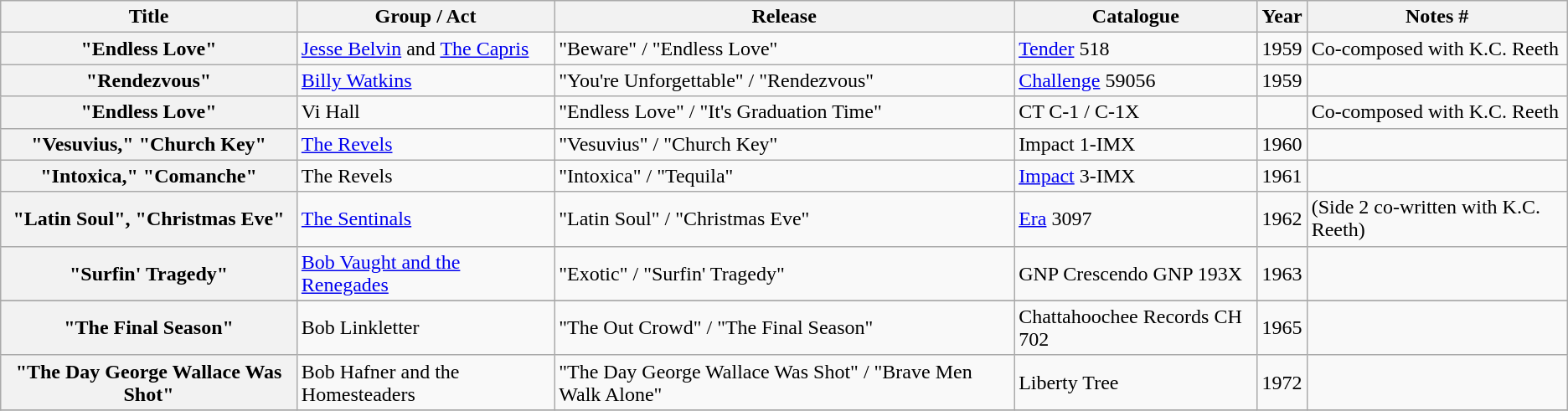<table class="wikitable plainrowheaders sortable">
<tr>
<th scope="col" class="unsortable">Title</th>
<th scope="col">Group / Act</th>
<th scope="col">Release</th>
<th scope="col">Catalogue</th>
<th scope="col">Year</th>
<th scope="col" class="unsortable">Notes #</th>
</tr>
<tr>
<th scope="row">"Endless Love"</th>
<td><a href='#'>Jesse Belvin</a> and <a href='#'>The Capris</a></td>
<td>"Beware" / "Endless Love"</td>
<td><a href='#'>Tender</a> 518</td>
<td>1959</td>
<td>Co-composed with K.C. Reeth</td>
</tr>
<tr>
<th scope="row">"Rendezvous"</th>
<td><a href='#'>Billy Watkins</a></td>
<td>"You're Unforgettable" / "Rendezvous"</td>
<td><a href='#'>Challenge</a> 59056</td>
<td>1959</td>
<td></td>
</tr>
<tr>
<th scope="row">"Endless Love"</th>
<td>Vi Hall</td>
<td>"Endless Love" / "It's Graduation Time"</td>
<td>CT C-1 / C-1X</td>
<td></td>
<td>Co-composed with K.C. Reeth</td>
</tr>
<tr>
<th scope="row">"Vesuvius," "Church Key"</th>
<td><a href='#'>The Revels</a></td>
<td>"Vesuvius" / "Church Key"</td>
<td>Impact 1-IMX</td>
<td>1960</td>
<td></td>
</tr>
<tr>
<th scope="row">"Intoxica," "Comanche"</th>
<td>The Revels</td>
<td>"Intoxica" / "Tequila"</td>
<td><a href='#'>Impact</a> 3-IMX</td>
<td>1961</td>
<td></td>
</tr>
<tr>
<th scope="row">"Latin Soul", "Christmas Eve"</th>
<td><a href='#'>The Sentinals</a></td>
<td>"Latin Soul" / "Christmas Eve"</td>
<td><a href='#'>Era</a> 3097</td>
<td>1962</td>
<td>(Side 2 co-written with K.C. Reeth)</td>
</tr>
<tr>
<th scope="row">"Surfin' Tragedy"</th>
<td><a href='#'>Bob Vaught and the Renegades</a></td>
<td>"Exotic" / "Surfin' Tragedy"</td>
<td>GNP Crescendo GNP 193X</td>
<td>1963</td>
<td></td>
</tr>
<tr>
</tr>
<tr>
<th scope="row">"The Final Season"</th>
<td>Bob Linkletter</td>
<td>"The Out Crowd" / "The Final Season"</td>
<td>Chattahoochee Records CH 702</td>
<td>1965</td>
<td></td>
</tr>
<tr>
<th scope="row">"The Day George Wallace Was Shot"</th>
<td>Bob Hafner and the Homesteaders</td>
<td>"The Day George Wallace Was Shot" / "Brave Men Walk Alone"</td>
<td>Liberty Tree</td>
<td>1972</td>
<td></td>
</tr>
<tr>
</tr>
</table>
